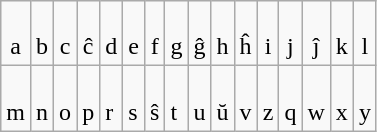<table class="wikitable floatright">
<tr align=center>
<td><br>a</td>
<td><br>b</td>
<td><br>c</td>
<td><br>ĉ</td>
<td><br>d</td>
<td><br>e</td>
<td><br>f</td>
<td><br>g</td>
<td><br>ĝ</td>
<td><br>h</td>
<td><br>ĥ</td>
<td><br>i</td>
<td><br>j</td>
<td><br>ĵ</td>
<td><br>k</td>
<td><br>l</td>
</tr>
<tr>
<td><br>m</td>
<td><br>n</td>
<td><br>o</td>
<td><br>p</td>
<td><br>r</td>
<td><br>s</td>
<td><br>ŝ</td>
<td><br>t</td>
<td><br>u</td>
<td><br>ŭ</td>
<td><br>v</td>
<td><br>z</td>
<td><br>q</td>
<td><br>w</td>
<td><br>x</td>
<td><br>y</td>
</tr>
</table>
